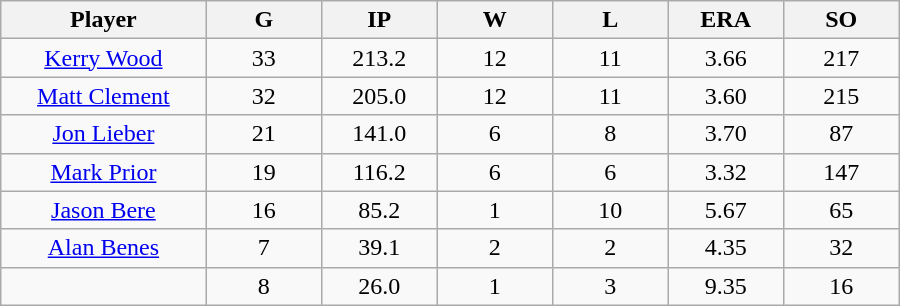<table class="wikitable sortable">
<tr>
<th width="16%" bgcolor="#ddddff">Player</th>
<th width="9%" bgcolor="#ddddff">G</th>
<th width="9%" bgcolor="#ddddff">IP</th>
<th width="9%" bgcolor="#ddddff">W</th>
<th width="9%" bgcolor="#ddddff">L</th>
<th width="9%" bgcolor="#ddddff">ERA</th>
<th width="9%" bgcolor="#ddddff">SO</th>
</tr>
<tr align="center">
<td><a href='#'>Kerry Wood</a></td>
<td>33</td>
<td>213.2</td>
<td>12</td>
<td>11</td>
<td>3.66</td>
<td>217</td>
</tr>
<tr align=center>
<td><a href='#'>Matt Clement</a></td>
<td>32</td>
<td>205.0</td>
<td>12</td>
<td>11</td>
<td>3.60</td>
<td>215</td>
</tr>
<tr align=center>
<td><a href='#'>Jon Lieber</a></td>
<td>21</td>
<td>141.0</td>
<td>6</td>
<td>8</td>
<td>3.70</td>
<td>87</td>
</tr>
<tr align=center>
<td><a href='#'>Mark Prior</a></td>
<td>19</td>
<td>116.2</td>
<td>6</td>
<td>6</td>
<td>3.32</td>
<td>147</td>
</tr>
<tr align=center>
<td><a href='#'>Jason Bere</a></td>
<td>16</td>
<td>85.2</td>
<td>1</td>
<td>10</td>
<td>5.67</td>
<td>65</td>
</tr>
<tr align=center>
<td><a href='#'>Alan Benes</a></td>
<td>7</td>
<td>39.1</td>
<td>2</td>
<td>2</td>
<td>4.35</td>
<td>32</td>
</tr>
<tr align=center>
<td></td>
<td>8</td>
<td>26.0</td>
<td>1</td>
<td>3</td>
<td>9.35</td>
<td>16</td>
</tr>
</table>
